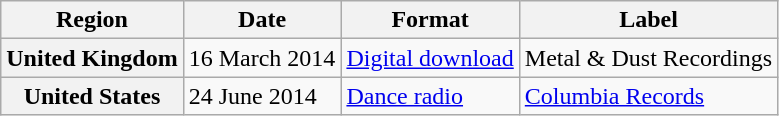<table class="wikitable plainrowheaders">
<tr>
<th scope="col">Region</th>
<th scope="col">Date</th>
<th scope="col">Format</th>
<th scope="col">Label</th>
</tr>
<tr>
<th scope="row">United Kingdom</th>
<td>16 March 2014</td>
<td><a href='#'>Digital download</a></td>
<td>Metal & Dust Recordings</td>
</tr>
<tr>
<th scope="row">United States</th>
<td>24 June 2014</td>
<td><a href='#'>Dance radio</a></td>
<td><a href='#'>Columbia Records</a></td>
</tr>
</table>
